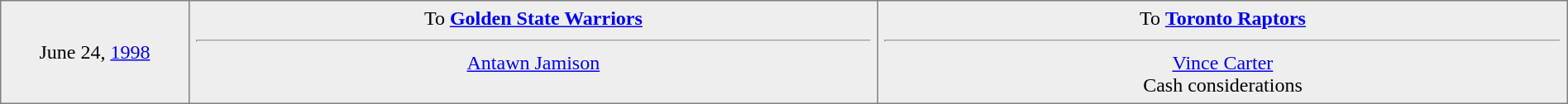<table border="1" style="border-collapse:collapse; text-align:center; width:100%;"  cellpadding="5">
<tr style="background:#eee;">
<td style="width:12%">June 24, <a href='#'>1998</a></td>
<td style="width:44%" valign="top">To <strong><a href='#'>Golden State Warriors</a></strong><hr><a href='#'>Antawn Jamison</a></td>
<td style="width:44%" valign="top">To <strong><a href='#'>Toronto Raptors</a></strong><hr><a href='#'>Vince Carter</a><br>Cash considerations</td>
</tr>
</table>
